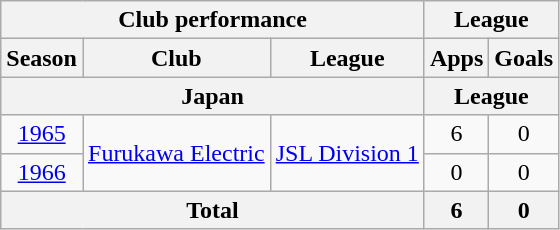<table class="wikitable" style="text-align:center;">
<tr>
<th colspan=3>Club performance</th>
<th colspan=2>League</th>
</tr>
<tr>
<th>Season</th>
<th>Club</th>
<th>League</th>
<th>Apps</th>
<th>Goals</th>
</tr>
<tr>
<th colspan=3>Japan</th>
<th colspan=2>League</th>
</tr>
<tr>
<td><a href='#'>1965</a></td>
<td rowspan="2"><a href='#'>Furukawa Electric</a></td>
<td rowspan="2"><a href='#'>JSL Division 1</a></td>
<td>6</td>
<td>0</td>
</tr>
<tr>
<td><a href='#'>1966</a></td>
<td>0</td>
<td>0</td>
</tr>
<tr>
<th colspan=3>Total</th>
<th>6</th>
<th>0</th>
</tr>
</table>
